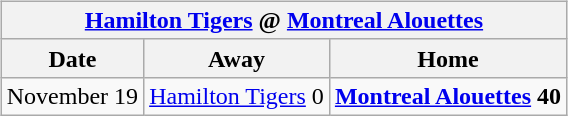<table cellspacing="10">
<tr>
<td valign="top"><br><table class="wikitable">
<tr>
<th colspan="4"><a href='#'>Hamilton Tigers</a> @ <a href='#'>Montreal Alouettes</a></th>
</tr>
<tr>
<th>Date</th>
<th>Away</th>
<th>Home</th>
</tr>
<tr>
<td>November 19</td>
<td><a href='#'>Hamilton Tigers</a> 0</td>
<td><strong><a href='#'>Montreal Alouettes</a> 40</strong></td>
</tr>
</table>
</td>
</tr>
</table>
